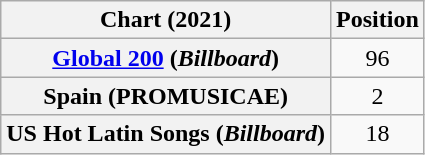<table class="wikitable sortable plainrowheaders" style="text-align:center">
<tr>
<th scope="col">Chart (2021)</th>
<th scope="col">Position</th>
</tr>
<tr>
<th scope="row"><a href='#'>Global 200</a> (<em>Billboard</em>)</th>
<td>96</td>
</tr>
<tr>
<th scope="row">Spain (PROMUSICAE)</th>
<td>2</td>
</tr>
<tr>
<th scope="row">US Hot Latin Songs (<em>Billboard</em>)</th>
<td>18</td>
</tr>
</table>
